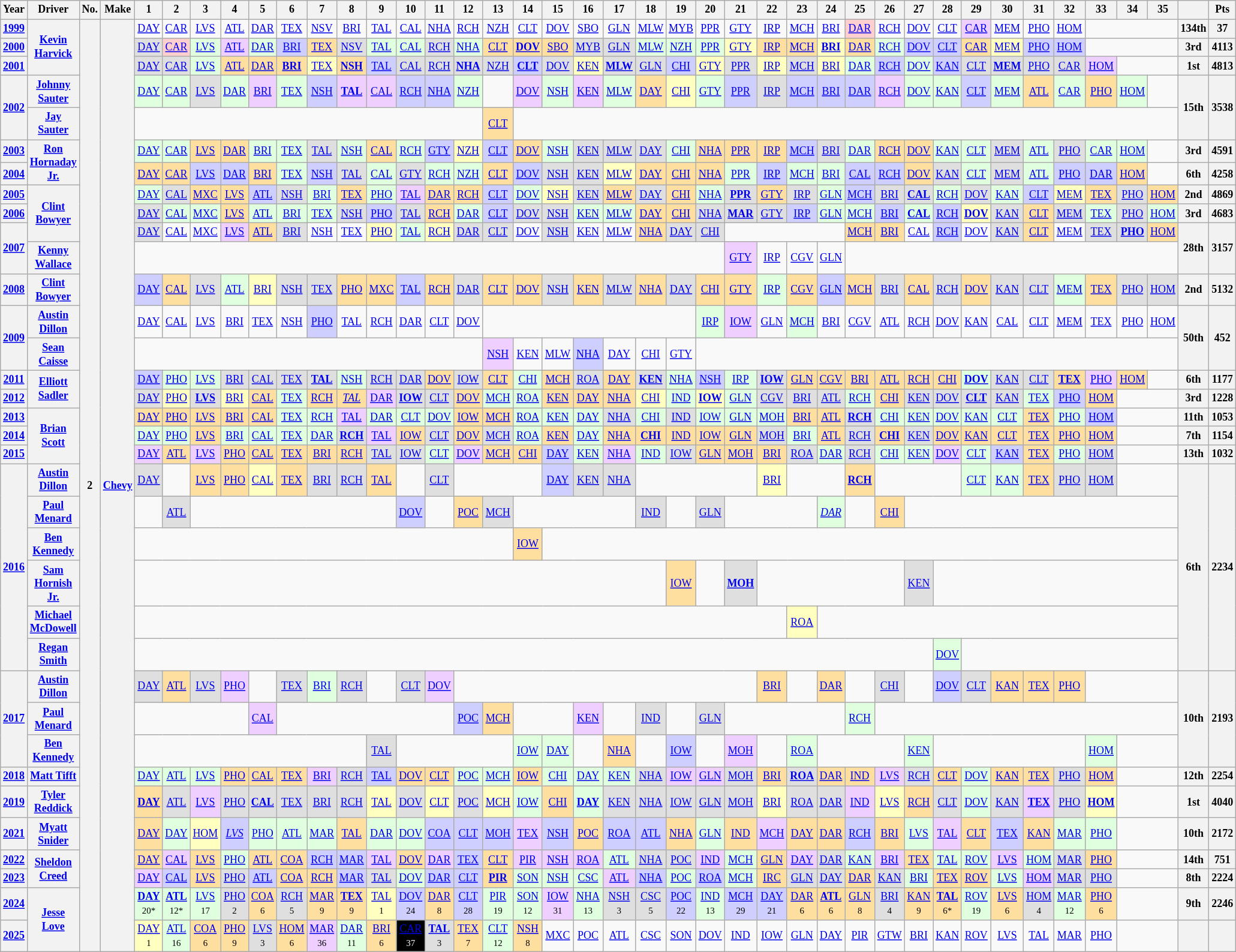<table class="wikitable" style="text-align:center; font-size:75%">
<tr>
<th>Year</th>
<th>Driver</th>
<th>No.</th>
<th>Make</th>
<th>1</th>
<th>2</th>
<th>3</th>
<th>4</th>
<th>5</th>
<th>6</th>
<th>7</th>
<th>8</th>
<th>9</th>
<th>10</th>
<th>11</th>
<th>12</th>
<th>13</th>
<th>14</th>
<th>15</th>
<th>16</th>
<th>17</th>
<th>18</th>
<th>19</th>
<th>20</th>
<th>21</th>
<th>22</th>
<th>23</th>
<th>24</th>
<th>25</th>
<th>26</th>
<th>27</th>
<th>28</th>
<th>29</th>
<th>30</th>
<th>31</th>
<th>32</th>
<th>33</th>
<th>34</th>
<th>35</th>
<th></th>
<th>Pts</th>
</tr>
<tr>
<th><a href='#'>1999</a></th>
<th rowspan=3><a href='#'>Kevin Harvick</a></th>
<th rowspan=35>2</th>
<th rowspan=35><a href='#'>Chevy</a></th>
<td><a href='#'>DAY</a></td>
<td><a href='#'>CAR</a></td>
<td><a href='#'>LVS</a></td>
<td><a href='#'>ATL</a></td>
<td><a href='#'>DAR</a></td>
<td><a href='#'>TEX</a></td>
<td><a href='#'>NSV</a></td>
<td><a href='#'>BRI</a></td>
<td><a href='#'>TAL</a></td>
<td><a href='#'>CAL</a></td>
<td><a href='#'>NHA</a></td>
<td><a href='#'>RCH</a></td>
<td><a href='#'>NZH</a></td>
<td><a href='#'>CLT</a></td>
<td><a href='#'>DOV</a></td>
<td><a href='#'>SBO</a></td>
<td><a href='#'>GLN</a></td>
<td><a href='#'>MLW</a></td>
<td><a href='#'>MYB</a></td>
<td><a href='#'>PPR</a></td>
<td><a href='#'>GTY</a></td>
<td><a href='#'>IRP</a></td>
<td><a href='#'>MCH</a></td>
<td><a href='#'>BRI</a></td>
<td style="background:#FFCFCF;"><a href='#'>DAR</a><br></td>
<td><a href='#'>RCH</a></td>
<td><a href='#'>DOV</a></td>
<td><a href='#'>CLT</a></td>
<td style="background:#EFCFFF;"><a href='#'>CAR</a><br></td>
<td><a href='#'>MEM</a></td>
<td><a href='#'>PHO</a></td>
<td><a href='#'>HOM</a></td>
<td colspan=3></td>
<th>134th</th>
<th>37</th>
</tr>
<tr>
<th><a href='#'>2000</a></th>
<td style="background:#DFDFDF;"><a href='#'>DAY</a><br></td>
<td style="background:#FFCFCF;"><a href='#'>CAR</a><br></td>
<td style="background:#DFFFDF;"><a href='#'>LVS</a><br></td>
<td style="background:#EFCFFF;"><a href='#'>ATL</a><br></td>
<td style="background:#DFFFDF;"><a href='#'>DAR</a><br></td>
<td style="background:#CFCFFF;"><a href='#'>BRI</a><br></td>
<td style="background:#FFDF9F;"><a href='#'>TEX</a><br></td>
<td style="background:#DFDFDF;"><a href='#'>NSV</a><br></td>
<td style="background:#DFFFDF;"><a href='#'>TAL</a><br></td>
<td style="background:#DFFFDF;"><a href='#'>CAL</a><br></td>
<td style="background:#DFDFDF;"><a href='#'>RCH</a><br></td>
<td style="background:#DFFFDF;"><a href='#'>NHA</a><br></td>
<td style="background:#FFDF9F;"><a href='#'>CLT</a><br></td>
<td style="background:#FFDF9F;"><strong><a href='#'>DOV</a></strong><br></td>
<td style="background:#FFDF9F;"><a href='#'>SBO</a><br></td>
<td style="background:#DFDFDF;"><a href='#'>MYB</a><br></td>
<td style="background:#DFDFDF;"><a href='#'>GLN</a><br></td>
<td style="background:#DFFFDF;"><a href='#'>MLW</a><br></td>
<td style="background:#DFFFDF;"><a href='#'>NZH</a><br></td>
<td style="background:#DFFFDF;"><a href='#'>PPR</a><br></td>
<td style="background:#FFFFBF;"><a href='#'>GTY</a><br></td>
<td style="background:#FFDF9F;"><a href='#'>IRP</a><br></td>
<td style="background:#FFDF9F;"><a href='#'>MCH</a><br></td>
<td style="background:#FFFFBF;"><strong><a href='#'>BRI</a></strong><br></td>
<td style="background:#FFDF9F;"><a href='#'>DAR</a><br></td>
<td style="background:#DFFFDF;"><a href='#'>RCH</a><br></td>
<td style="background:#CFCFFF;"><a href='#'>DOV</a><br></td>
<td style="background:#CFCFFF;"><a href='#'>CLT</a><br></td>
<td style="background:#FFDF9F;"><a href='#'>CAR</a><br></td>
<td style="background:#FFFFBF;"><a href='#'>MEM</a><br></td>
<td style="background:#CFCFFF;"><a href='#'>PHO</a><br></td>
<td style="background:#CFCFFF;"><a href='#'>HOM</a><br></td>
<td colspan=3></td>
<th>3rd</th>
<th>4113</th>
</tr>
<tr>
<th><a href='#'>2001</a></th>
<td style="background:#DFDFDF;"><a href='#'>DAY</a><br></td>
<td style="background:#DFDFDF;"><a href='#'>CAR</a><br></td>
<td style="background:#DFFFDF;"><a href='#'>LVS</a><br></td>
<td style="background:#FFDF9F;"><a href='#'>ATL</a><br></td>
<td style="background:#FFDF9F;"><a href='#'>DAR</a><br></td>
<td style="background:#FFDF9F;"><strong><a href='#'>BRI</a></strong><br></td>
<td style="background:#FFFFBF;"><a href='#'>TEX</a><br></td>
<td style="background:#FFDF9F;"><strong><a href='#'>NSH</a></strong><br></td>
<td style="background:#CFCFFF;"><a href='#'>TAL</a><br></td>
<td style="background:#DFDFDF;"><a href='#'>CAL</a><br></td>
<td style="background:#DFDFDF;"><a href='#'>RCH</a><br></td>
<td style="background:#DFDFDF;"><strong><a href='#'>NHA</a></strong><br></td>
<td style="background:#DFDFDF;"><a href='#'>NZH</a><br></td>
<td style="background:#CFCFFF;"><strong><a href='#'>CLT</a></strong><br></td>
<td style="background:#DFDFDF;"><a href='#'>DOV</a><br></td>
<td style="background:#FFFFBF;"><a href='#'>KEN</a><br></td>
<td style="background:#DFDFDF;"><strong><a href='#'>MLW</a></strong><br></td>
<td style="background:#DFDFDF;"><a href='#'>GLN</a><br></td>
<td style="background:#CFCFFF;"><a href='#'>CHI</a><br></td>
<td style="background:#FFFFBF;"><a href='#'>GTY</a><br></td>
<td style="background:#DFDFDF;"><a href='#'>PPR</a><br></td>
<td style="background:#FFFFBF;"><a href='#'>IRP</a><br></td>
<td style="background:#DFDFDF;"><a href='#'>MCH</a><br></td>
<td style="background:#FFFFBF;"><a href='#'>BRI</a><br></td>
<td style="background:#DFFFDF;"><a href='#'>DAR</a><br></td>
<td style="background:#CFCFFF;"><a href='#'>RCH</a><br></td>
<td style="background:#DFFFDF;"><a href='#'>DOV</a><br></td>
<td style="background:#CFCFFF;"><a href='#'>KAN</a><br></td>
<td style="background:#DFDFDF;"><a href='#'>CLT</a><br></td>
<td style="background:#DFDFDF;"><strong><a href='#'>MEM</a></strong><br></td>
<td style="background:#DFDFDF;"><a href='#'>PHO</a><br></td>
<td style="background:#DFDFDF;"><a href='#'>CAR</a><br></td>
<td style="background:#EFCFFF;"><a href='#'>HOM</a><br></td>
<td colspan=2></td>
<th>1st</th>
<th>4813</th>
</tr>
<tr>
<th rowspan=2><a href='#'>2002</a></th>
<th><a href='#'>Johnny Sauter</a></th>
<td style="background:#DFFFDF;"><a href='#'>DAY</a><br></td>
<td style="background:#DFFFDF;"><a href='#'>CAR</a><br></td>
<td style="background:#DFDFDF;"><a href='#'>LVS</a><br></td>
<td style="background:#DFFFDF;"><a href='#'>DAR</a><br></td>
<td style="background:#EFCFFF;"><a href='#'>BRI</a><br></td>
<td style="background:#DFFFDF;"><a href='#'>TEX</a><br></td>
<td style="background:#CFCFFF;"><a href='#'>NSH</a><br></td>
<td style="background:#EFCFFF;"><strong><a href='#'>TAL</a></strong><br></td>
<td style="background:#EFCFFF;"><a href='#'>CAL</a><br></td>
<td style="background:#CFCFFF;"><a href='#'>RCH</a><br></td>
<td style="background:#CFCFFF;"><a href='#'>NHA</a><br></td>
<td style="background:#DFFFDF;"><a href='#'>NZH</a><br></td>
<td></td>
<td style="background:#EFCFFF;"><a href='#'>DOV</a><br></td>
<td style="background:#DFFFDF;"><a href='#'>NSH</a><br></td>
<td style="background:#EFCFFF;"><a href='#'>KEN</a><br></td>
<td style="background:#DFFFDF;"><a href='#'>MLW</a><br></td>
<td style="background:#FFDF9F;"><a href='#'>DAY</a><br></td>
<td style="background:#FFFFBF;"><a href='#'>CHI</a><br></td>
<td style="background:#DFFFDF;"><a href='#'>GTY</a><br></td>
<td style="background:#CFCFFF;"><a href='#'>PPR</a><br></td>
<td style="background:#DFDFDF;"><a href='#'>IRP</a><br></td>
<td style="background:#CFCFFF;"><a href='#'>MCH</a><br></td>
<td style="background:#CFCFFF;"><a href='#'>BRI</a><br></td>
<td style="background:#CFCFFF;"><a href='#'>DAR</a><br></td>
<td style="background:#EFCFFF;"><a href='#'>RCH</a><br></td>
<td style="background:#DFFFDF;"><a href='#'>DOV</a><br></td>
<td style="background:#DFFFDF;"><a href='#'>KAN</a><br></td>
<td style="background:#CFCFFF;"><a href='#'>CLT</a><br></td>
<td style="background:#DFFFDF;"><a href='#'>MEM</a><br></td>
<td style="background:#FFDF9F;"><a href='#'>ATL</a><br></td>
<td style="background:#DFFFDF;"><a href='#'>CAR</a><br></td>
<td style="background:#FFDF9F;"><a href='#'>PHO</a><br></td>
<td style="background:#DFFFDF;"><a href='#'>HOM</a><br></td>
<td></td>
<th rowspan=2>15th</th>
<th rowspan=2>3538</th>
</tr>
<tr>
<th><a href='#'>Jay Sauter</a></th>
<td colspan=12></td>
<td style="background:#FFDF9F;"><a href='#'>CLT</a><br></td>
<td colspan=22></td>
</tr>
<tr>
<th><a href='#'>2003</a></th>
<th rowspan=2><a href='#'>Ron Hornaday Jr.</a></th>
<td style="background:#DFFFDF;"><a href='#'>DAY</a><br></td>
<td style="background:#DFFFDF;"><a href='#'>CAR</a><br></td>
<td style="background:#FFDF9F;"><a href='#'>LVS</a><br></td>
<td style="background:#FFDF9F;"><a href='#'>DAR</a><br></td>
<td style="background:#DFFFDF;"><a href='#'>BRI</a><br></td>
<td style="background:#DFFFDF;"><a href='#'>TEX</a><br></td>
<td style="background:#DFDFDF;"><a href='#'>TAL</a><br></td>
<td style="background:#DFFFDF;"><a href='#'>NSH</a><br></td>
<td style="background:#FFDF9F;"><a href='#'>CAL</a><br></td>
<td style="background:#DFFFDF;"><a href='#'>RCH</a><br></td>
<td style="background:#CFCFFF;"><a href='#'>GTY</a><br></td>
<td style="background:#FFFFBF;"><a href='#'>NZH</a><br></td>
<td style="background:#CFCFFF;"><a href='#'>CLT</a><br></td>
<td style="background:#FFDF9F;"><a href='#'>DOV</a><br></td>
<td style="background:#DFFFDF;"><a href='#'>NSH</a><br></td>
<td style="background:#DFDFDF;"><a href='#'>KEN</a><br></td>
<td style="background:#DFDFDF;"><a href='#'>MLW</a><br></td>
<td style="background:#DFDFDF;"><a href='#'>DAY</a><br></td>
<td style="background:#DFFFDF;"><a href='#'>CHI</a><br></td>
<td style="background:#FFDF9F;"><a href='#'>NHA</a><br></td>
<td style="background:#FFDF9F;"><a href='#'>PPR</a><br></td>
<td style="background:#FFDF9F;"><a href='#'>IRP</a><br></td>
<td style="background:#CFCFFF;"><a href='#'>MCH</a><br></td>
<td style="background:#DFDFDF;"><a href='#'>BRI</a><br></td>
<td style="background:#DFFFDF;"><a href='#'>DAR</a><br></td>
<td style="background:#FFDF9F;"><a href='#'>RCH</a><br></td>
<td style="background:#FFDF9F;"><a href='#'>DOV</a><br></td>
<td style="background:#DFFFDF;"><a href='#'>KAN</a><br></td>
<td style="background:#DFFFDF;"><a href='#'>CLT</a><br></td>
<td style="background:#DFDFDF;"><a href='#'>MEM</a><br></td>
<td style="background:#DFFFDF;"><a href='#'>ATL</a><br></td>
<td style="background:#DFDFDF;"><a href='#'>PHO</a><br></td>
<td style="background:#DFFFDF;"><a href='#'>CAR</a><br></td>
<td style="background:#DFFFDF;"><a href='#'>HOM</a><br></td>
<td></td>
<th>3rd</th>
<th>4591</th>
</tr>
<tr>
<th><a href='#'>2004</a></th>
<td style="background:#FFDF9F;"><a href='#'>DAY</a><br></td>
<td style="background:#FFDF9F;"><a href='#'>CAR</a><br></td>
<td style="background:#CFCFFF;"><a href='#'>LVS</a><br></td>
<td style="background:#CFCFFF;"><a href='#'>DAR</a><br></td>
<td style="background:#FFDF9F;"><a href='#'>BRI</a><br></td>
<td style="background:#DFFFDF;"><a href='#'>TEX</a><br></td>
<td style="background:#CFCFFF;"><a href='#'>NSH</a><br></td>
<td style="background:#DFDFDF;"><a href='#'>TAL</a><br></td>
<td style="background:#DFFFDF;"><a href='#'>CAL</a><br></td>
<td style="background:#DFDFDF;"><a href='#'>GTY</a><br></td>
<td style="background:#DFFFDF;"><a href='#'>RCH</a><br></td>
<td style="background:#DFFFDF;"><a href='#'>NZH</a><br></td>
<td style="background:#FFDF9F;"><a href='#'>CLT</a><br></td>
<td style="background:#CFCFFF;"><a href='#'>DOV</a><br></td>
<td style="background:#DFDFDF;"><a href='#'>NSH</a><br></td>
<td style="background:#DFDFDF;"><a href='#'>KEN</a><br></td>
<td style="background:#FFFFBF;"><a href='#'>MLW</a><br></td>
<td style="background:#FFDF9F;"><a href='#'>DAY</a><br></td>
<td style="background:#FFDF9F;"><a href='#'>CHI</a><br></td>
<td style="background:#FFDF9F;"><a href='#'>NHA</a><br></td>
<td style="background:#DFFFDF;"><a href='#'>PPR</a><br></td>
<td style="background:#CFCFFF;"><a href='#'>IRP</a><br></td>
<td style="background:#DFFFDF;"><a href='#'>MCH</a><br></td>
<td style="background:#DFFFDF;"><a href='#'>BRI</a><br></td>
<td style="background:#CFCFFF;"><a href='#'>CAL</a><br></td>
<td style="background:#CFCFFF;"><a href='#'>RCH</a><br></td>
<td style="background:#FFDF9F;"><a href='#'>DOV</a><br></td>
<td style="background:#DFDFDF;"><a href='#'>KAN</a><br></td>
<td style="background:#DFFFDF;"><a href='#'>CLT</a><br></td>
<td style="background:#DFDFDF;"><a href='#'>MEM</a><br></td>
<td style="background:#DFFFDF;"><a href='#'>ATL</a><br></td>
<td style="background:#CFCFFF;"><a href='#'>PHO</a><br></td>
<td style="background:#CFCFFF;"><a href='#'>DAR</a><br></td>
<td style="background:#FFDF9F;"><a href='#'>HOM</a><br></td>
<td></td>
<th>6th</th>
<th>4258</th>
</tr>
<tr>
<th><a href='#'>2005</a></th>
<th rowspan=3><a href='#'>Clint Bowyer</a></th>
<td style="background:#DFFFDF;"><a href='#'>DAY</a><br></td>
<td style="background:#DFDFDF;"><a href='#'>CAL</a><br></td>
<td style="background:#FFDF9F;"><a href='#'>MXC</a><br></td>
<td style="background:#FFDF9F;"><a href='#'>LVS</a><br></td>
<td style="background:#CFCFFF;"><a href='#'>ATL</a><br></td>
<td style="background:#DFDFDF;"><a href='#'>NSH</a><br></td>
<td style="background:#DFFFDF;"><a href='#'>BRI</a><br></td>
<td style="background:#FFDF9F;"><a href='#'>TEX</a><br></td>
<td style="background:#DFFFDF;"><a href='#'>PHO</a><br></td>
<td style="background:#EFCFFF;"><a href='#'>TAL</a><br></td>
<td style="background:#FFDF9F;"><a href='#'>DAR</a><br></td>
<td style="background:#FFDF9F;"><a href='#'>RCH</a><br></td>
<td style="background:#CFCFFF;"><a href='#'>CLT</a><br></td>
<td style="background:#DFFFDF;"><a href='#'>DOV</a><br></td>
<td style="background:#FFFFBF;"><a href='#'>NSH</a><br></td>
<td style="background:#DFDFDF;"><a href='#'>KEN</a><br></td>
<td style="background:#FFDF9F;"><a href='#'>MLW</a><br></td>
<td style="background:#DFDFDF;"><a href='#'>DAY</a><br></td>
<td style="background:#FFDF9F;"><a href='#'>CHI</a><br></td>
<td style="background:#DFFFDF;"><a href='#'>NHA</a><br></td>
<td style="background:#DFDFDF;"><strong><a href='#'>PPR</a></strong><br></td>
<td style="background:#FFDF9F;"><a href='#'>GTY</a><br></td>
<td style="background:#DFDFDF;"><a href='#'>IRP</a><br></td>
<td style="background:#DFFFDF;"><a href='#'>GLN</a><br></td>
<td style="background:#CFCFFF;"><a href='#'>MCH</a><br></td>
<td style="background:#DFDFDF;"><a href='#'>BRI</a><br></td>
<td style="background:#DFDFDF;"><strong><a href='#'>CAL</a></strong><br></td>
<td style="background:#DFFFDF;"><a href='#'>RCH</a><br></td>
<td style="background:#DFDFDF;"><a href='#'>DOV</a><br></td>
<td style="background:#DFFFDF;"><a href='#'>KAN</a><br></td>
<td style="background:#CFCFFF;"><a href='#'>CLT</a><br></td>
<td style="background:#FFFFBF;"><a href='#'>MEM</a><br></td>
<td style="background:#FFDF9F;"><a href='#'>TEX</a><br></td>
<td style="background:#DFDFDF;"><a href='#'>PHO</a><br></td>
<td style="background:#FFDF9F;"><a href='#'>HOM</a><br></td>
<th>2nd</th>
<th>4869</th>
</tr>
<tr>
<th><a href='#'>2006</a></th>
<td style="background:#DFDFDF;"><a href='#'>DAY</a><br></td>
<td style="background:#DFFFDF;"><a href='#'>CAL</a><br></td>
<td style="background:#DFFFDF;"><a href='#'>MXC</a><br></td>
<td style="background:#FFDF9F;"><a href='#'>LVS</a><br></td>
<td style="background:#DFFFDF;"><a href='#'>ATL</a><br></td>
<td style="background:#DFFFDF;"><a href='#'>BRI</a><br></td>
<td style="background:#DFFFDF;"><a href='#'>TEX</a><br></td>
<td style="background:#DFDFDF;"><a href='#'>NSH</a><br></td>
<td style="background:#CFCFFF;"><a href='#'>PHO</a><br></td>
<td style="background:#DFDFDF;"><a href='#'>TAL</a><br></td>
<td style="background:#FFDF9F;"><a href='#'>RCH</a><br></td>
<td style="background:#DFFFDF;"><a href='#'>DAR</a><br></td>
<td style="background:#CFCFFF;"><a href='#'>CLT</a><br></td>
<td style="background:#DFDFDF;"><a href='#'>DOV</a><br></td>
<td style="background:#DFDFDF;"><a href='#'>NSH</a><br></td>
<td style="background:#DFFFDF;"><a href='#'>KEN</a><br></td>
<td style="background:#DFFFDF;"><a href='#'>MLW</a><br></td>
<td style="background:#FFDF9F;"><a href='#'>DAY</a><br></td>
<td style="background:#FFDF9F;"><a href='#'>CHI</a><br></td>
<td style="background:#DFDFDF;"><a href='#'>NHA</a><br></td>
<td style="background:#DFDFDF;"><strong><a href='#'>MAR</a></strong><br></td>
<td style="background:#DFDFDF;"><a href='#'>GTY</a><br></td>
<td style="background:#CFCFFF;"><a href='#'>IRP</a><br></td>
<td style="background:#DFFFDF;"><a href='#'>GLN</a><br></td>
<td style="background:#DFFFDF;"><a href='#'>MCH</a><br></td>
<td style="background:#CFCFFF;"><a href='#'>BRI</a><br></td>
<td style="background:#DFFFDF;"><strong><a href='#'>CAL</a></strong><br></td>
<td style="background:#CFCFFF;"><a href='#'>RCH</a><br></td>
<td style="background:#FFFFBF;"><strong><a href='#'>DOV</a></strong><br></td>
<td style="background:#DFDFDF;"><a href='#'>KAN</a><br></td>
<td style="background:#FFDF9F;"><a href='#'>CLT</a><br></td>
<td style="background:#DFDFDF;"><a href='#'>MEM</a><br></td>
<td style="background:#DFFFDF;"><a href='#'>TEX</a><br></td>
<td style="background:#DFDFDF;"><a href='#'>PHO</a><br></td>
<td style="background:#DFFFDF;"><a href='#'>HOM</a><br></td>
<th>3rd</th>
<th>4683</th>
</tr>
<tr>
<th rowspan=2><a href='#'>2007</a></th>
<td style="background:#DFDFDF;"><a href='#'>DAY</a><br></td>
<td><a href='#'>CAL</a></td>
<td><a href='#'>MXC</a></td>
<td style="background:#EFCFFF;"><a href='#'>LVS</a><br></td>
<td style="background:#FFDF9F;"><a href='#'>ATL</a><br></td>
<td style="background:#DFDFDF;"><a href='#'>BRI</a><br></td>
<td><a href='#'>NSH</a></td>
<td><a href='#'>TEX</a></td>
<td style="background:#FFFFBF;"><a href='#'>PHO</a><br></td>
<td style="background:#DFFFDF;"><a href='#'>TAL</a><br></td>
<td style="background:#FFFFBF;"><a href='#'>RCH</a><br></td>
<td style="background:#DFDFDF;"><a href='#'>DAR</a><br></td>
<td style="background:#DFDFDF;"><a href='#'>CLT</a><br></td>
<td><a href='#'>DOV</a></td>
<td style="background:#DFDFDF;"><a href='#'>NSH</a><br></td>
<td><a href='#'>KEN</a></td>
<td><a href='#'>MLW</a></td>
<td style="background:#FFDF9F;"><a href='#'>NHA</a><br></td>
<td style="background:#DFDFDF;"><a href='#'>DAY</a><br></td>
<td style="background:#DFDFDF;"><a href='#'>CHI</a><br></td>
<td colspan=4></td>
<td style="background:#FFDF9F;"><a href='#'>MCH</a><br></td>
<td style="background:#FFDF9F;"><a href='#'>BRI</a><br></td>
<td><a href='#'>CAL</a></td>
<td style="background:#CFCFFF;"><a href='#'>RCH</a><br></td>
<td><a href='#'>DOV</a></td>
<td style="background:#DFDFDF;"><a href='#'>KAN</a><br></td>
<td style="background:#FFDF9F;"><a href='#'>CLT</a><br></td>
<td><a href='#'>MEM</a></td>
<td style="background:#DFDFDF;"><a href='#'>TEX</a><br></td>
<td style="background:#DFDFDF;"><strong><a href='#'>PHO</a></strong><br></td>
<td style="background:#FFDF9F;"><a href='#'>HOM</a><br></td>
<th rowspan=2>28th</th>
<th rowspan=2>3157</th>
</tr>
<tr>
<th><a href='#'>Kenny Wallace</a></th>
<td colspan=20></td>
<td style="background:#EFCFFF;"><a href='#'>GTY</a><br></td>
<td><a href='#'>IRP</a></td>
<td><a href='#'>CGV</a></td>
<td><a href='#'>GLN</a></td>
<td colspan=11></td>
</tr>
<tr>
<th><a href='#'>2008</a></th>
<th><a href='#'>Clint Bowyer</a></th>
<td style="background:#CFCFFF;"><a href='#'>DAY</a><br></td>
<td style="background:#FFDF9F;"><a href='#'>CAL</a><br></td>
<td style="background:#DFDFDF;"><a href='#'>LVS</a><br></td>
<td style="background:#DFFFDF;"><a href='#'>ATL</a><br></td>
<td style="background:#FFFFBF;"><a href='#'>BRI</a><br></td>
<td style="background:#DFDFDF;"><a href='#'>NSH</a><br></td>
<td style="background:#DFDFDF;"><a href='#'>TEX</a><br></td>
<td style="background:#FFDF9F;"><a href='#'>PHO</a><br></td>
<td style="background:#FFDF9F;"><a href='#'>MXC</a><br></td>
<td style="background:#CFCFFF;"><a href='#'>TAL</a><br></td>
<td style="background:#FFDF9F;"><a href='#'>RCH</a><br></td>
<td style="background:#DFDFDF;"><a href='#'>DAR</a><br></td>
<td style="background:#FFDF9F;"><a href='#'>CLT</a><br></td>
<td style="background:#FFDF9F;"><a href='#'>DOV</a><br></td>
<td style="background:#DFDFDF;"><a href='#'>NSH</a><br></td>
<td style="background:#FFDF9F;"><a href='#'>KEN</a><br></td>
<td style="background:#DFDFDF;"><a href='#'>MLW</a><br></td>
<td style="background:#FFDF9F;"><a href='#'>NHA</a><br></td>
<td style="background:#DFDFDF;"><a href='#'>DAY</a><br></td>
<td style="background:#FFDF9F;"><a href='#'>CHI</a><br></td>
<td style="background:#FFDF9F;"><a href='#'>GTY</a><br></td>
<td style="background:#DFFFDF;"><a href='#'>IRP</a><br></td>
<td style="background:#FFDF9F;"><a href='#'>CGV</a><br></td>
<td style="background:#CFCFFF;"><a href='#'>GLN</a><br></td>
<td style="background:#FFDF9F;"><a href='#'>MCH</a><br></td>
<td style="background:#DFDFDF;"><a href='#'>BRI</a><br></td>
<td style="background:#FFDF9F;"><a href='#'>CAL</a><br></td>
<td style="background:#DFDFDF;"><a href='#'>RCH</a><br></td>
<td style="background:#FFDF9F;"><a href='#'>DOV</a><br></td>
<td style="background:#DFDFDF;"><a href='#'>KAN</a><br></td>
<td style="background:#DFDFDF;"><a href='#'>CLT</a><br></td>
<td style="background:#DFFFDF;"><a href='#'>MEM</a><br></td>
<td style="background:#FFDF9F;"><a href='#'>TEX</a><br></td>
<td style="background:#DFDFDF;"><a href='#'>PHO</a><br></td>
<td style="background:#DFDFDF;"><a href='#'>HOM</a><br></td>
<th>2nd</th>
<th>5132</th>
</tr>
<tr>
<th rowspan=2><a href='#'>2009</a></th>
<th><a href='#'>Austin Dillon</a></th>
<td><a href='#'>DAY</a></td>
<td><a href='#'>CAL</a></td>
<td><a href='#'>LVS</a></td>
<td><a href='#'>BRI</a></td>
<td><a href='#'>TEX</a></td>
<td><a href='#'>NSH</a></td>
<td style="background:#CFCFFF;"><a href='#'>PHO</a><br></td>
<td><a href='#'>TAL</a></td>
<td><a href='#'>RCH</a></td>
<td><a href='#'>DAR</a></td>
<td><a href='#'>CLT</a></td>
<td><a href='#'>DOV</a></td>
<td colspan=7></td>
<td style="background:#DFFFDF;"><a href='#'>IRP</a><br></td>
<td style="background:#EFCFFF;"><a href='#'>IOW</a><br></td>
<td><a href='#'>GLN</a></td>
<td style="background:#DFFFDF;"><a href='#'>MCH</a><br></td>
<td><a href='#'>BRI</a></td>
<td><a href='#'>CGV</a></td>
<td><a href='#'>ATL</a></td>
<td><a href='#'>RCH</a></td>
<td><a href='#'>DOV</a></td>
<td><a href='#'>KAN</a></td>
<td><a href='#'>CAL</a></td>
<td><a href='#'>CLT</a></td>
<td><a href='#'>MEM</a></td>
<td><a href='#'>TEX</a></td>
<td><a href='#'>PHO</a></td>
<td><a href='#'>HOM</a></td>
<th rowspan=2>50th</th>
<th rowspan=2>452</th>
</tr>
<tr>
<th><a href='#'>Sean Caisse</a></th>
<td colspan=12></td>
<td style="background:#EFCFFF;"><a href='#'>NSH</a><br></td>
<td><a href='#'>KEN</a></td>
<td><a href='#'>MLW</a></td>
<td style="background:#CFCFFF;"><a href='#'>NHA</a><br></td>
<td><a href='#'>DAY</a></td>
<td><a href='#'>CHI</a></td>
<td><a href='#'>GTY</a></td>
<td colspan=16></td>
</tr>
<tr>
<th><a href='#'>2011</a></th>
<th rowspan=2><a href='#'>Elliott Sadler</a></th>
<td style="background:#CFCFFF;"><a href='#'>DAY</a><br></td>
<td style="background:#DFFFDF;"><a href='#'>PHO</a><br></td>
<td style="background:#DFFFDF;"><a href='#'>LVS</a><br></td>
<td style="background:#DFDFDF;"><a href='#'>BRI</a><br></td>
<td style="background:#DFDFDF;"><a href='#'>CAL</a><br></td>
<td style="background:#DFDFDF;"><a href='#'>TEX</a><br></td>
<td style="background:#DFDFDF;"><strong><a href='#'>TAL</a></strong><br></td>
<td style="background:#DFFFDF;"><a href='#'>NSH</a><br></td>
<td style="background:#DFDFDF;"><a href='#'>RCH</a><br></td>
<td style="background:#DFDFDF;"><a href='#'>DAR</a><br></td>
<td style="background:#FFDF9F;"><a href='#'>DOV</a><br></td>
<td style="background:#DFDFDF;"><a href='#'>IOW</a><br></td>
<td style="background:#FFDF9F;"><a href='#'>CLT</a><br></td>
<td style="background:#DFFFDF;"><a href='#'>CHI</a><br></td>
<td style="background:#FFDF9F;"><a href='#'>MCH</a><br></td>
<td style="background:#DFDFDF;"><a href='#'>ROA</a><br></td>
<td style="background:#FFDF9F;"><a href='#'>DAY</a><br></td>
<td style="background:#DFDFDF;"><strong><a href='#'>KEN</a></strong><br></td>
<td style="background:#DFFFDF;"><a href='#'>NHA</a><br></td>
<td style="background:#CFCFFF;"><a href='#'>NSH</a><br></td>
<td style="background:#DFFFDF;"><a href='#'>IRP</a><br></td>
<td style="background:#DFDFDF;"><strong><a href='#'>IOW</a></strong><br></td>
<td style="background:#FFDF9F;"><a href='#'>GLN</a><br></td>
<td style="background:#FFDF9F;"><a href='#'>CGV</a><br></td>
<td style="background:#FFDF9F;"><a href='#'>BRI</a><br></td>
<td style="background:#FFDF9F;"><a href='#'>ATL</a><br></td>
<td style="background:#FFDF9F;"><a href='#'>RCH</a><br></td>
<td style="background:#FFDF9F;"><a href='#'>CHI</a><br></td>
<td style="background:#DFFFDF;"><strong><a href='#'>DOV</a></strong><br></td>
<td style="background:#DFDFDF;"><a href='#'>KAN</a><br></td>
<td style="background:#DFDFDF;"><a href='#'>CLT</a><br></td>
<td style="background:#FFDF9F;"><strong><a href='#'>TEX</a></strong><br></td>
<td style="background:#EFCFFF;"><a href='#'>PHO</a><br></td>
<td style="background:#FFDF9F;"><a href='#'>HOM</a><br></td>
<td></td>
<th>6th</th>
<th>1177</th>
</tr>
<tr>
<th><a href='#'>2012</a></th>
<td style="background:#DFDFDF;"><a href='#'>DAY</a><br></td>
<td style="background:#FFFFBF;"><a href='#'>PHO</a><br></td>
<td style="background:#DFDFDF;"><strong><a href='#'>LVS</a></strong><br></td>
<td style="background:#FFFFBF;"><a href='#'>BRI</a><br></td>
<td style="background:#FFDF9F;"><a href='#'>CAL</a><br></td>
<td style="background:#DFFFDF;"><a href='#'>TEX</a><br></td>
<td style="background:#FFDF9F;"><a href='#'>RCH</a><br></td>
<td style="background:#FFDF9F;"><em><a href='#'>TAL</a></em><br></td>
<td style="background:#EFCFFF;"><a href='#'>DAR</a><br></td>
<td style="background:#DFDFDF;"><strong><a href='#'>IOW</a></strong><br></td>
<td style="background:#DFDFDF;"><a href='#'>CLT</a><br></td>
<td style="background:#FFDF9F;"><a href='#'>DOV</a><br></td>
<td style="background:#DFFFDF;"><a href='#'>MCH</a><br></td>
<td style="background:#DFFFDF;"><a href='#'>ROA</a><br></td>
<td style="background:#FFDF9F;"><a href='#'>KEN</a><br></td>
<td style="background:#FFDF9F;"><a href='#'>DAY</a><br></td>
<td style="background:#FFDF9F;"><a href='#'>NHA</a><br></td>
<td style="background:#FFFFBF;"><a href='#'>CHI</a><br></td>
<td style="background:#DFFFDF;"><a href='#'>IND</a><br></td>
<td style="background:#FFFFBF;"><strong><a href='#'>IOW</a></strong><br></td>
<td style="background:#DFFFDF;"><a href='#'>GLN</a><br></td>
<td style="background:#DFDFDF;"><a href='#'>CGV</a><br></td>
<td style="background:#DFDFDF;"><a href='#'>BRI</a><br></td>
<td style="background:#DFDFDF;"><a href='#'>ATL</a><br></td>
<td style="background:#DFFFDF;"><a href='#'>RCH</a><br></td>
<td style="background:#FFDF9F;"><a href='#'>CHI</a><br></td>
<td style="background:#DFDFDF;"><a href='#'>KEN</a><br></td>
<td style="background:#DFDFDF;"><a href='#'>DOV</a><br></td>
<td style="background:#DFDFDF;"><strong><a href='#'>CLT</a></strong><br></td>
<td style="background:#DFDFDF;"><a href='#'>KAN</a><br></td>
<td style="background:#DFFFDF;"><a href='#'>TEX</a><br></td>
<td style="background:#CFCFFF;"><a href='#'>PHO</a><br></td>
<td style="background:#FFDF9F;"><a href='#'>HOM</a><br></td>
<td colspan=2></td>
<th>3rd</th>
<th>1228</th>
</tr>
<tr>
<th><a href='#'>2013</a></th>
<th rowspan=3><a href='#'>Brian Scott</a></th>
<td style="background:#FFDF9F;"><a href='#'>DAY</a><br></td>
<td style="background:#FFDF9F;"><a href='#'>PHO</a><br></td>
<td style="background:#FFDF9F;"><a href='#'>LVS</a><br></td>
<td style="background:#FFDF9F;"><a href='#'>BRI</a><br></td>
<td style="background:#FFDF9F;"><a href='#'>CAL</a><br></td>
<td style="background:#DFFFDF;"><a href='#'>TEX</a><br></td>
<td style="background:#DFFFDF;"><a href='#'>RCH</a><br></td>
<td style="background:#EFCFFF;"><a href='#'>TAL</a><br></td>
<td style="background:#DFFFDF;"><a href='#'>DAR</a><br></td>
<td style="background:#DFFFDF;"><a href='#'>CLT</a><br></td>
<td style="background:#DFFFDF;"><a href='#'>DOV</a><br></td>
<td style="background:#FFDF9F;"><a href='#'>IOW</a><br></td>
<td style="background:#FFDF9F;"><a href='#'>MCH</a><br></td>
<td style="background:#DFFFDF;"><a href='#'>ROA</a><br></td>
<td style="background:#DFFFDF;"><a href='#'>KEN</a><br></td>
<td style="background:#DFFFDF;"><a href='#'>DAY</a><br></td>
<td style="background:#DFDFDF;"><a href='#'>NHA</a><br></td>
<td style="background:#DFFFDF;"><a href='#'>CHI</a><br></td>
<td style="background:#DFDFDF;"><a href='#'>IND</a><br></td>
<td style="background:#DFFFDF;"><a href='#'>IOW</a><br></td>
<td style="background:#DFFFDF;"><a href='#'>GLN</a><br></td>
<td style="background:#DFFFDF;"><a href='#'>MOH</a><br></td>
<td style="background:#FFDF9F;"><a href='#'>BRI</a><br></td>
<td style="background:#FFDF9F;"><a href='#'>ATL</a><br></td>
<td style="background:#DFDFDF;"><strong><a href='#'>RCH</a></strong><br></td>
<td style="background:#DFFFDF;"><a href='#'>CHI</a><br></td>
<td style="background:#DFFFDF;"><a href='#'>KEN</a><br></td>
<td style="background:#DFFFDF;"><a href='#'>DOV</a><br></td>
<td style="background:#DFFFDF;"><a href='#'>KAN</a><br></td>
<td style="background:#DFFFDF;"><a href='#'>CLT</a><br></td>
<td style="background:#FFDF9F;"><a href='#'>TEX</a><br></td>
<td style="background:#DFFFDF;"><a href='#'>PHO</a><br></td>
<td style="background:#CFCFFF;"><a href='#'>HOM</a><br></td>
<td colspan=2></td>
<th>11th</th>
<th>1053</th>
</tr>
<tr>
<th><a href='#'>2014</a></th>
<td style="background:#DFFFDF;"><a href='#'>DAY</a><br></td>
<td style="background:#DFFFDF;"><a href='#'>PHO</a><br></td>
<td style="background:#FFDF9F;"><a href='#'>LVS</a><br></td>
<td style="background:#DFFFDF;"><a href='#'>BRI</a><br></td>
<td style="background:#DFFFDF;"><a href='#'>CAL</a><br></td>
<td style="background:#DFFFDF;"><a href='#'>TEX</a><br></td>
<td style="background:#DFFFDF;"><a href='#'>DAR</a><br></td>
<td style="background:#DFDFDF;"><strong><a href='#'>RCH</a></strong><br></td>
<td style="background:#EFCFFF;"><a href='#'>TAL</a><br></td>
<td style="background:#FFDF9F;"><a href='#'>IOW</a><br></td>
<td style="background:#DFDFDF;"><a href='#'>CLT</a><br></td>
<td style="background:#FFDF9F;"><a href='#'>DOV</a><br></td>
<td style="background:#DFDFDF;"><a href='#'>MCH</a><br></td>
<td style="background:#DFFFDF;"><a href='#'>ROA</a><br></td>
<td style="background:#FFDF9F;"><a href='#'>KEN</a><br></td>
<td style="background:#DFFFDF;"><a href='#'>DAY</a><br></td>
<td style="background:#FFDF9F;"><a href='#'>NHA</a><br></td>
<td style="background:#FFDF9F;"><strong><a href='#'>CHI</a></strong><br></td>
<td style="background:#FFDF9F;"><a href='#'>IND</a><br></td>
<td style="background:#FFDF9F;"><a href='#'>IOW</a><br></td>
<td style="background:#FFDF9F;"><a href='#'>GLN</a><br></td>
<td style="background:#DFDFDF;"><a href='#'>MOH</a><br></td>
<td style="background:#DFFFDF;"><a href='#'>BRI</a><br></td>
<td style="background:#FFDF9F;"><a href='#'>ATL</a><br></td>
<td style="background:#DFDFDF;"><a href='#'>RCH</a><br></td>
<td style="background:#FFDF9F;"><strong><a href='#'>CHI</a></strong><br></td>
<td style="background:#DFDFDF;"><a href='#'>KEN</a><br></td>
<td style="background:#FFDF9F;"><a href='#'>DOV</a><br></td>
<td style="background:#FFDF9F;"><a href='#'>KAN</a><br></td>
<td style="background:#FFDF9F;"><a href='#'>CLT</a><br></td>
<td style="background:#FFDF9F;"><a href='#'>TEX</a><br></td>
<td style="background:#FFDF9F;"><a href='#'>PHO</a><br></td>
<td style="background:#FFDF9F;"><a href='#'>HOM</a><br></td>
<td colspan=2></td>
<th>7th</th>
<th>1154</th>
</tr>
<tr>
<th><a href='#'>2015</a></th>
<td style="background:#EFCFFF;"><a href='#'>DAY</a><br></td>
<td style="background:#FFDF9F;"><a href='#'>ATL</a><br></td>
<td style="background:#EFCFFF;"><a href='#'>LVS</a><br></td>
<td style="background:#FFDF9F;"><a href='#'>PHO</a><br></td>
<td style="background:#FFDF9F;"><a href='#'>CAL</a><br></td>
<td style="background:#FFDF9F;"><a href='#'>TEX</a><br></td>
<td style="background:#FFDF9F;"><a href='#'>BRI</a><br></td>
<td style="background:#FFDF9F;"><a href='#'>RCH</a><br></td>
<td style="background:#DFDFDF;"><a href='#'>TAL</a><br></td>
<td style="background:#DFDFDF;"><a href='#'>IOW</a><br></td>
<td style="background:#DFFFDF;"><a href='#'>CLT</a><br></td>
<td style="background:#EFCFFF;"><a href='#'>DOV</a><br></td>
<td style="background:#FFDF9F;"><a href='#'>MCH</a><br></td>
<td style="background:#FFDF9F;"><a href='#'>CHI</a><br></td>
<td style="background:#CFCFFF;"><a href='#'>DAY</a><br></td>
<td style="background:#DFFFDF;"><a href='#'>KEN</a><br></td>
<td style="background:#EFCFFF;"><a href='#'>NHA</a><br></td>
<td style="background:#DFFFDF;"><a href='#'>IND</a><br></td>
<td style="background:#DFDFDF;"><a href='#'>IOW</a><br></td>
<td style="background:#FFDF9F;"><a href='#'>GLN</a><br></td>
<td style="background:#FFDF9F;"><a href='#'>MOH</a><br></td>
<td style="background:#FFDF9F;"><a href='#'>BRI</a><br></td>
<td style="background:#DFDFDF;"><a href='#'>ROA</a><br></td>
<td style="background:#DFFFDF;"><a href='#'>DAR</a><br></td>
<td style="background:#DFDFDF;"><a href='#'>RCH</a><br></td>
<td style="background:#DFFFDF;"><a href='#'>CHI</a><br></td>
<td style="background:#DFFFDF;"><a href='#'>KEN</a><br></td>
<td style="background:#EFCFFF;"><a href='#'>DOV</a><br></td>
<td style="background:#DFFFDF;"><a href='#'>CLT</a><br></td>
<td style="background:#CFCFFF;"><a href='#'>KAN</a><br></td>
<td style="background:#FFDF9F;"><a href='#'>TEX</a><br></td>
<td style="background:#DFFFDF;"><a href='#'>PHO</a><br></td>
<td style="background:#DFDFDF;"><a href='#'>HOM</a><br></td>
<td colspan=2></td>
<th>13th</th>
<th>1032</th>
</tr>
<tr>
<th rowspan=6><a href='#'>2016</a></th>
<th><a href='#'>Austin Dillon</a></th>
<td style="background:#DFDFDF;"><a href='#'>DAY</a><br></td>
<td></td>
<td style="background:#FFDF9F;"><a href='#'>LVS</a><br></td>
<td style="background:#FFDF9F;"><a href='#'>PHO</a><br></td>
<td style="background:#FFFFBF;"><a href='#'>CAL</a><br></td>
<td style="background:#FFDF9F;"><a href='#'>TEX</a><br></td>
<td style="background:#DFDFDF;"><a href='#'>BRI</a><br></td>
<td style="background:#DFDFDF;"><a href='#'>RCH</a><br></td>
<td style="background:#FFDF9F;"><a href='#'>TAL</a><br></td>
<td></td>
<td style="background:#DFDFDF;"><a href='#'>CLT</a><br></td>
<td colspan=3></td>
<td style="background:#CFCFFF;"><a href='#'>DAY</a><br></td>
<td style="background:#DFDFDF;"><a href='#'>KEN</a><br></td>
<td style="background:#DFDFDF;"><a href='#'>NHA</a><br></td>
<td colspan=4></td>
<td style="background:#FFFFBF;"><a href='#'>BRI</a><br></td>
<td colspan=2></td>
<td style="background:#FFDF9F;"><strong><a href='#'>RCH</a></strong><br></td>
<td colspan=3></td>
<td style="background:#DFFFDF;"><a href='#'>CLT</a><br></td>
<td style="background:#DFFFDF;"><a href='#'>KAN</a><br></td>
<td style="background:#FFDF9F;"><a href='#'>TEX</a><br></td>
<td style="background:#DFDFDF;"><a href='#'>PHO</a><br></td>
<td style="background:#DFDFDF;"><a href='#'>HOM</a><br></td>
<td colspan=2></td>
<th rowspan=6>6th</th>
<th rowspan=6>2234</th>
</tr>
<tr>
<th><a href='#'>Paul Menard</a></th>
<td></td>
<td style="background:#DFDFDF;"><a href='#'>ATL</a><br></td>
<td colspan=7></td>
<td style="background:#CFCFFF;"><a href='#'>DOV</a><br></td>
<td></td>
<td style="background:#FFDF9F;"><a href='#'>POC</a><br></td>
<td style="background:#DFDFDF;"><a href='#'>MCH</a><br></td>
<td colspan=4></td>
<td style="background:#DFDFDF;"><a href='#'>IND</a><br></td>
<td></td>
<td style="background:#DFDFDF;"><a href='#'>GLN</a><br></td>
<td colspan=3></td>
<td style="background:#DFFFDF;"><em><a href='#'>DAR</a></em><br></td>
<td></td>
<td style="background:#FFDF9F;"><a href='#'>CHI</a><br></td>
<td colspan=9></td>
</tr>
<tr>
<th><a href='#'>Ben Kennedy</a></th>
<td colspan=13></td>
<td style="background:#FFDF9F;"><a href='#'>IOW</a><br></td>
<td colspan=21></td>
</tr>
<tr>
<th><a href='#'>Sam Hornish Jr.</a></th>
<td colspan=18></td>
<td style="background:#FFDF9F;"><a href='#'>IOW</a><br></td>
<td></td>
<td style="background:#DFDFDF;"><strong><a href='#'>MOH</a></strong><br></td>
<td colspan=5></td>
<td style="background:#DFDFDF;"><a href='#'>KEN</a><br></td>
<td colspan=8></td>
</tr>
<tr>
<th><a href='#'>Michael McDowell</a></th>
<td colspan=22></td>
<td style="background:#FFFFBF;"><a href='#'>ROA</a><br></td>
<td colspan=12></td>
</tr>
<tr>
<th><a href='#'>Regan Smith</a></th>
<td colspan=27></td>
<td style="background:#DFFFDF;"><a href='#'>DOV</a><br></td>
<td colspan=7></td>
</tr>
<tr>
<th rowspan=3><a href='#'>2017</a></th>
<th><a href='#'>Austin Dillon</a></th>
<td style="background:#DFDFDF;"><a href='#'>DAY</a><br></td>
<td style="background:#FFDF9F;"><a href='#'>ATL</a><br></td>
<td style="background:#DFDFDF;"><a href='#'>LVS</a><br></td>
<td style="background:#EFCFFF;"><a href='#'>PHO</a><br></td>
<td></td>
<td style="background:#DFDFDF;"><a href='#'>TEX</a><br></td>
<td style="background:#DFFFDF;"><a href='#'>BRI</a><br></td>
<td style="background:#DFDFDF;"><a href='#'>RCH</a><br></td>
<td></td>
<td style="background:#DFDFDF;"><a href='#'>CLT</a><br></td>
<td style="background:#EFCFFF;"><a href='#'>DOV</a><br></td>
<td colspan=10></td>
<td style="background:#FFDF9F;"><a href='#'>BRI</a><br></td>
<td></td>
<td style="background:#FFDF9F;"><a href='#'>DAR</a><br></td>
<td></td>
<td style="background:#DFDFDF;"><a href='#'>CHI</a><br></td>
<td></td>
<td style="background:#CFCFFF;"><a href='#'>DOV</a><br></td>
<td style="background:#DFDFDF;"><a href='#'>CLT</a><br></td>
<td style="background:#FFDF9F;"><a href='#'>KAN</a><br></td>
<td style="background:#FFDF9F;"><a href='#'>TEX</a><br></td>
<td style="background:#FFDF9F;"><a href='#'>PHO</a><br></td>
<td colspan=3></td>
<th rowspan=3>10th</th>
<th rowspan=3>2193</th>
</tr>
<tr>
<th><a href='#'>Paul Menard</a></th>
<td colspan=4></td>
<td style="background:#EFCFFF;"><a href='#'>CAL</a><br></td>
<td colspan=6></td>
<td style="background:#CFCFFF;"><a href='#'>POC</a><br></td>
<td style="background:#FFDF9F;"><a href='#'>MCH</a><br></td>
<td colspan=2></td>
<td style="background:#EFCFFF;"><a href='#'>KEN</a><br></td>
<td></td>
<td style="background:#DFDFDF;"><a href='#'>IND</a><br></td>
<td></td>
<td style="background:#DFDFDF;"><a href='#'>GLN</a><br></td>
<td colspan=4></td>
<td style="background:#DFFFDF;"><a href='#'>RCH</a><br></td>
<td colspan=10></td>
</tr>
<tr>
<th><a href='#'>Ben Kennedy</a></th>
<td colspan=8></td>
<td style="background:#DFDFDF;"><a href='#'>TAL</a><br></td>
<td colspan=4></td>
<td style="background:#DFFFDF;"><a href='#'>IOW</a><br></td>
<td style="background:#DFFFDF;"><a href='#'>DAY</a><br></td>
<td></td>
<td style="background:#FFDF9F;"><a href='#'>NHA</a><br></td>
<td></td>
<td style="background:#CFCFFF;"><a href='#'>IOW</a><br></td>
<td></td>
<td style="background:#EFCFFF;"><a href='#'>MOH</a><br></td>
<td></td>
<td style="background:#DFFFDF;"><a href='#'>ROA</a><br></td>
<td colspan=3></td>
<td style="background:#DFFFDF;"><a href='#'>KEN</a><br></td>
<td colspan=5></td>
<td style="background:#DFFFDF;"><a href='#'>HOM</a><br></td>
<td colspan=2></td>
</tr>
<tr>
<th><a href='#'>2018</a></th>
<th><a href='#'>Matt Tifft</a></th>
<td style="background:#DFFFDF;"><a href='#'>DAY</a><br></td>
<td style="background:#DFFFDF;"><a href='#'>ATL</a><br></td>
<td style="background:#DFFFDF;"><a href='#'>LVS</a><br></td>
<td style="background:#FFDF9F;"><a href='#'>PHO</a><br></td>
<td style="background:#FFDF9F;"><a href='#'>CAL</a><br></td>
<td style="background:#FFDF9F;"><a href='#'>TEX</a><br></td>
<td style="background:#EFCFFF;"><a href='#'>BRI</a><br></td>
<td style="background:#DFDFDF;"><a href='#'>RCH</a><br></td>
<td style="background:#CFCFFF;"><a href='#'>TAL</a><br></td>
<td style="background:#FFDF9F;"><a href='#'>DOV</a><br></td>
<td style="background:#FFDF9F;"><a href='#'>CLT</a><br></td>
<td style="background:#DFFFDF;"><a href='#'>POC</a><br></td>
<td style="background:#DFFFDF;"><a href='#'>MCH</a><br></td>
<td style="background:#FFDF9F;"><a href='#'>IOW</a><br></td>
<td style="background:#DFFFDF;"><a href='#'>CHI</a><br></td>
<td style="background:#DFFFDF;"><a href='#'>DAY</a><br></td>
<td style="background:#DFFFDF;"><a href='#'>KEN</a><br></td>
<td style="background:#DFDFDF;"><a href='#'>NHA</a><br></td>
<td style="background:#EFCFFF;"><a href='#'>IOW</a><br></td>
<td style="background:#EFCFFF;"><a href='#'>GLN</a><br></td>
<td style="background:#DFDFDF;"><a href='#'>MOH</a><br></td>
<td style="background:#FFDF9F;"><a href='#'>BRI</a><br></td>
<td style="background:#DFDFDF;"><strong><a href='#'>ROA</a></strong><br></td>
<td style="background:#FFDF9F;"><a href='#'>DAR</a><br></td>
<td style="background:#FFDF9F;"><a href='#'>IND</a><br></td>
<td style="background:#EFCFFF;"><a href='#'>LVS</a><br></td>
<td style="background:#DFDFDF;"><a href='#'>RCH</a><br></td>
<td style="background:#FFDF9F;"><a href='#'>CLT</a><br></td>
<td style="background:#DFFFDF;"><a href='#'>DOV</a><br></td>
<td style="background:#FFDF9F;"><a href='#'>KAN</a><br></td>
<td style="background:#FFDF9F;"><a href='#'>TEX</a><br></td>
<td style="background:#DFDFDF;"><a href='#'>PHO</a><br></td>
<td style="background:#FFDF9F;"><a href='#'>HOM</a><br></td>
<td colspan=2></td>
<th>12th</th>
<th>2254</th>
</tr>
<tr>
<th><a href='#'>2019</a></th>
<th><a href='#'>Tyler Reddick</a></th>
<td style="background:#FFDF9F;"><strong><a href='#'>DAY</a></strong><br></td>
<td style="background:#DFDFDF;"><a href='#'>ATL</a><br></td>
<td style="background:#EFCFFF;"><a href='#'>LVS</a><br></td>
<td style="background:#DFDFDF;"><a href='#'>PHO</a><br></td>
<td style="background:#DFDFDF;"><strong><a href='#'>CAL</a></strong><br></td>
<td style="background:#DFDFDF;"><a href='#'>TEX</a><br></td>
<td style="background:#DFDFDF;"><a href='#'>BRI</a><br></td>
<td style="background:#DFDFDF;"><a href='#'>RCH</a><br></td>
<td style="background:#FFFFBF;"><a href='#'>TAL</a><br></td>
<td style="background:#DFDFDF;"><a href='#'>DOV</a><br></td>
<td style="background:#FFFFBF;"><a href='#'>CLT</a><br></td>
<td style="background:#DFDFDF;"><a href='#'>POC</a><br></td>
<td style="background:#FFFFBF;"><a href='#'>MCH</a><br></td>
<td style="background:#DFFFDF;"><a href='#'>IOW</a><br></td>
<td style="background:#FFDF9F;"><a href='#'>CHI</a><br></td>
<td style="background:#DFFFDF;"><strong><a href='#'>DAY</a></strong><br></td>
<td style="background:#DFDFDF;"><a href='#'>KEN</a><br></td>
<td style="background:#DFDFDF;"><a href='#'>NHA</a><br></td>
<td style="background:#DFDFDF;"><a href='#'>IOW</a><br></td>
<td style="background:#DFDFDF;"><a href='#'>GLN</a><br></td>
<td style="background:#DFDFDF;"><a href='#'>MOH</a><br></td>
<td style="background:#FFFFBF;"><a href='#'>BRI</a><br></td>
<td style="background:#DFDFDF;"><a href='#'>ROA</a><br></td>
<td style="background:#DFDFDF;"><a href='#'>DAR</a><br></td>
<td style="background:#EFCFFF;"><a href='#'>IND</a><br></td>
<td style="background:#FFFFBF;"><a href='#'>LVS</a><br></td>
<td style="background:#FFDF9F;"><a href='#'>RCH</a><br></td>
<td style="background:#DFDFDF;"><a href='#'>CLT</a><br></td>
<td style="background:#DFFFDF;"><a href='#'>DOV</a><br></td>
<td style="background:#DFDFDF;"><a href='#'>KAN</a><br></td>
<td style="background:#EFCFFF;"><strong><a href='#'>TEX</a></strong><br></td>
<td style="background:#DFDFDF;"><a href='#'>PHO</a><br></td>
<td style="background:#FFFFBF;"><strong><a href='#'>HOM</a></strong><br></td>
<td colspan=2></td>
<th>1st</th>
<th>4040</th>
</tr>
<tr>
<th><a href='#'>2021</a></th>
<th><a href='#'>Myatt Snider</a></th>
<td style="background:#FFDF9F;"><a href='#'>DAY</a><br></td>
<td style="background:#DFFFDF;"><a href='#'>DAY</a><br></td>
<td style="background:#FFFFBF;"><a href='#'>HOM</a><br></td>
<td style="background:#CFCFFF;"><em><a href='#'>LVS</a></em><br></td>
<td style="background:#DFFFDF;"><a href='#'>PHO</a><br></td>
<td style="background:#DFFFDF;"><a href='#'>ATL</a><br></td>
<td style="background:#DFFFDF;"><a href='#'>MAR</a><br></td>
<td style="background:#FFDF9F;"><a href='#'>TAL</a><br></td>
<td style="background:#DFFFDF;"><a href='#'>DAR</a><br></td>
<td style="background:#DFFFDF;"><a href='#'>DOV</a><br></td>
<td style="background:#CFCFFF;"><a href='#'>COA</a><br></td>
<td style="background:#CFCFFF;"><a href='#'>CLT</a><br></td>
<td style="background:#CFCFFF;"><a href='#'>MOH</a><br></td>
<td style="background:#EFCFFF;"><a href='#'>TEX</a><br></td>
<td style="background:#CFCFFF;"><a href='#'>NSH</a><br></td>
<td style="background:#FFDF9F;"><a href='#'>POC</a><br></td>
<td style="background:#CFCFFF;"><a href='#'>ROA</a><br></td>
<td style="background:#CFCFFF;"><a href='#'>ATL</a><br></td>
<td style="background:#FFDF9F;"><a href='#'>NHA</a><br></td>
<td style="background:#DFFFDF;"><a href='#'>GLN</a><br></td>
<td style="background:#FFDF9F;"><a href='#'>IND</a><br></td>
<td style="background:#EFCFFF;"><a href='#'>MCH</a><br></td>
<td style="background:#FFDF9F;"><a href='#'>DAY</a><br></td>
<td style="background:#FFDF9F;"><a href='#'>DAR</a><br></td>
<td style="background:#CFCFFF;"><a href='#'>RCH</a><br></td>
<td style="background:#FFDF9F;"><a href='#'>BRI</a><br></td>
<td style="background:#DFFFDF;"><a href='#'>LVS</a><br></td>
<td style="background:#EFCFFF;"><a href='#'>TAL</a><br></td>
<td style="background:#FFDF9F;"><a href='#'>CLT</a><br></td>
<td style="background:#CFCFFF;"><a href='#'>TEX</a><br></td>
<td style="background:#FFDF9F;"><a href='#'>KAN</a><br></td>
<td style="background:#DFFFDF;"><a href='#'>MAR</a><br></td>
<td style="background:#DFFFDF;"><a href='#'>PHO</a><br></td>
<td colspan=2></td>
<th>10th</th>
<th>2172</th>
</tr>
<tr>
<th><a href='#'>2022</a></th>
<th rowspan=2><a href='#'>Sheldon Creed</a></th>
<td style="background:#FFDF9F;"><a href='#'>DAY</a><br></td>
<td style="background:#EFCFFF;"><a href='#'>CAL</a><br></td>
<td style="background:#FFDF9F;"><a href='#'>LVS</a><br></td>
<td style="background:#DFFFDF;"><a href='#'>PHO</a><br></td>
<td style="background:#FFDF9F;"><a href='#'>ATL</a><br></td>
<td style="background:#FFDF9F;"><a href='#'>COA</a><br></td>
<td style="background:#CFCFFF;"><a href='#'>RCH</a><br></td>
<td style="background:#CFCFFF;"><a href='#'>MAR</a><br></td>
<td style="background:#EFCFFF;"><a href='#'>TAL</a><br></td>
<td style="background:#FFDF9F;"><a href='#'>DOV</a><br></td>
<td style="background:#EFCFFF;"><a href='#'>DAR</a><br></td>
<td style="background:#CFCFFF;"><a href='#'>TEX</a><br></td>
<td style="background:#FFDF9F;"><a href='#'>CLT</a><br></td>
<td style="background:#EFCFFF;"><a href='#'>PIR</a><br></td>
<td style="background:#EFCFFF;"><a href='#'>NSH</a><br></td>
<td style="background:#EFCFFF;"><a href='#'>ROA</a><br></td>
<td style="background:#DFFFDF;"><a href='#'>ATL</a><br></td>
<td style="background:#DFDFDF;"><a href='#'>NHA</a><br></td>
<td style="background:#DFDFDF;"><a href='#'>POC</a><br></td>
<td style="background:#EFCFFF;"><a href='#'>IND</a><br></td>
<td style="background:#DFFFDF;"><a href='#'>MCH</a><br></td>
<td style="background:#FFDF9F;"><a href='#'>GLN</a><br></td>
<td style="background:#EFCFFF;"><a href='#'>DAY</a><br></td>
<td style="background:#DFDFDF;"><a href='#'>DAR</a><br></td>
<td style="background:#DFFFDF;"><a href='#'>KAN</a><br></td>
<td style="background:#EFCFFF;"><a href='#'>BRI</a><br></td>
<td style="background:#FFDF9F;"><a href='#'>TEX</a><br></td>
<td style="background:#DFFFDF;"><a href='#'>TAL</a><br></td>
<td style="background:#DFFFDF;"><a href='#'>ROV</a><br></td>
<td style="background:#EFCFFF;"><a href='#'>LVS</a><br></td>
<td style="background:#DFFFDF;"><a href='#'>HOM</a><br></td>
<td style="background:#DFDFDF;"><a href='#'>MAR</a><br></td>
<td style="background:#FFDF9F;"><a href='#'>PHO</a><br></td>
<td colspan=2></td>
<th>14th</th>
<th>751</th>
</tr>
<tr>
<th><a href='#'>2023</a></th>
<td style="background:#EFCFFF;"><a href='#'>DAY</a><br></td>
<td style="background:#CFCFFF;"><a href='#'>CAL</a><br></td>
<td style="background:#FFDF9F;"><a href='#'>LVS</a><br></td>
<td style="background:#DFDFDF;"><a href='#'>PHO</a><br></td>
<td style="background:#CFCFFF;"><a href='#'>ATL</a><br></td>
<td style="background:#FFDF9F;"><a href='#'>COA</a><br></td>
<td style="background:#FFDF9F;"><a href='#'>RCH</a><br></td>
<td style="background:#CFCFFF;"><a href='#'>MAR</a><br></td>
<td style="background:#DFDFDF;"><a href='#'>TAL</a><br></td>
<td style="background:#DFFFDF;"><a href='#'>DOV</a><br></td>
<td style="background:#CFCFFF;"><a href='#'>DAR</a><br></td>
<td style="background:#CFCFFF;"><a href='#'>CLT</a><br></td>
<td style="background:#FFDF9F;"><strong><a href='#'>PIR</a></strong><br></td>
<td style="background:#DFFFDF;"><a href='#'>SON</a><br></td>
<td style="background:#DFFFDF;"><a href='#'>NSH</a><br></td>
<td style="background:#DFFFDF;"><a href='#'>CSC</a><br></td>
<td style="background:#EFCFFF;"><a href='#'>ATL</a><br></td>
<td style="background:#CFCFFF;"><a href='#'>NHA</a><br></td>
<td style="background:#DFFFDF;"><a href='#'>POC</a><br></td>
<td style="background:#CFCFFF;"><a href='#'>ROA</a><br></td>
<td style="background:#DFFFDF;"><a href='#'>MCH</a><br></td>
<td style="background:#FFDF9F;"><a href='#'>IRC</a><br></td>
<td style="background:#DFDFDF;"><a href='#'>GLN</a><br></td>
<td style="background:#DFDFDF;"><a href='#'>DAY</a><br></td>
<td style="background:#FFDF9F;"><a href='#'>DAR</a><br></td>
<td style="background:#DFDFDF;"><a href='#'>KAN</a><br></td>
<td style="background:#DFFFDF;"><a href='#'>BRI</a><br></td>
<td style="background:#FFDF9F;"><a href='#'>TEX</a><br></td>
<td style="background:#FFDF9F;"><a href='#'>ROV</a><br></td>
<td style="background:#DFFFDF;"><a href='#'>LVS</a><br></td>
<td style="background:#EFCFFF;"><a href='#'>HOM</a><br></td>
<td style="background:#DFDFDF;"><a href='#'>MAR</a><br></td>
<td style="background:#DFDFDF;"><a href='#'>PHO</a><br></td>
<td colspan=2></td>
<th>8th</th>
<th>2224</th>
</tr>
<tr>
<th><a href='#'>2024</a></th>
<th rowspan="2"><a href='#'>Jesse Love</a></th>
<td style="background:#DFFFDF;"><strong><a href='#'>DAY</a></strong><br><small>20*</small></td>
<td style="background:#DFFFDF;"><strong><a href='#'>ATL</a></strong><br><small>12*</small></td>
<td style="background:#DFFFDF;"><a href='#'>LVS</a><br><small>17</small></td>
<td style="background:#DFDFDF;"><a href='#'>PHO</a><br><small>2</small></td>
<td style="background:#FFDF9F;"><a href='#'>COA</a><br><small>6</small></td>
<td style="background:#DFDFDF;"><a href='#'>RCH</a><br><small>5</small></td>
<td style="background:#FFDF9F;"><a href='#'>MAR</a><br><small>9</small></td>
<td style="background:#FFDF9F;"><strong><a href='#'>TEX</a></strong><br><small>9</small></td>
<td style="background:#FFFFBF;"><a href='#'>TAL</a><br><small>1</small></td>
<td style="background:#CFCFFF;"><a href='#'>DOV</a><br><small>24</small></td>
<td style="background:#FFDF9F;"><a href='#'>DAR</a><br><small>8</small></td>
<td style="background:#CFCFFF;"><a href='#'>CLT</a><br><small>28</small></td>
<td style="background:#DFFFDF;"><a href='#'>PIR</a><br><small>19</small></td>
<td style="background:#DFFFDF;"><a href='#'>SON</a><br><small>12</small></td>
<td style="background:#EFCFFF;"><a href='#'>IOW</a><br><small>31</small></td>
<td style="background:#DFFFDF;"><a href='#'>NHA</a><br><small>13</small></td>
<td style="background:#DFDFDF;"><a href='#'>NSH</a><br><small>3</small></td>
<td style="background:#DFDFDF;"><a href='#'>CSC</a><br><small>5</small></td>
<td style="background:#CFCFFF;"><a href='#'>POC</a><br><small>22</small></td>
<td style="background:#DFFFDF;"><a href='#'>IND</a><br><small>13</small></td>
<td style="background:#CFCFFF;"><a href='#'>MCH</a><br><small>29</small></td>
<td style="background:#CFCFFF;"><a href='#'>DAY</a><br><small>21</small></td>
<td style="background:#FFDF9F;"><a href='#'>DAR</a><br><small>6</small></td>
<td style="background:#FFDF9F;"><strong><a href='#'>ATL</a></strong><br><small>6</small></td>
<td style="background:#FFDF9F;"><a href='#'>GLN</a><br><small>8</small></td>
<td style="background:#DFDFDF;"><a href='#'>BRI</a><br><small>4</small></td>
<td style="background:#FFDF9F;"><a href='#'>KAN</a><br><small>9</small></td>
<td style="background:#FFDF9F;"><strong><a href='#'>TAL</a></strong><br><small>6*</small></td>
<td style="background:#DFFFDF;"><a href='#'>ROV</a><br><small>19</small></td>
<td style="background:#FFDF9F;"><a href='#'>LVS</a><br><small>6</small></td>
<td style="background:#DFDFDF;"><a href='#'>HOM</a><br><small>4</small></td>
<td style="background:#DFFFDF;"><a href='#'>MAR</a><br><small>12</small></td>
<td style="background:#FFDF9F;"><a href='#'>PHO</a><br><small>6</small></td>
<td colspan=2></td>
<th>9th</th>
<th>2246</th>
</tr>
<tr>
<th><a href='#'>2025</a></th>
<td style="background:#FFFFBF;"><a href='#'>DAY</a><br><small>1</small></td>
<td style="background:#DFFFDF;"><a href='#'>ATL</a><br><small>16</small></td>
<td style="background:#FFDF9F;"><a href='#'>COA</a><br><small>6</small></td>
<td style="background:#FFDF9F;"><a href='#'>PHO</a><br><small>9</small></td>
<td style="background:#DFDFDF;"><a href='#'>LVS</a><br><small>3</small></td>
<td style="background:#FFDF9F;"><a href='#'>HOM</a><br><small>6</small></td>
<td style="background:#EFCFFF;"><a href='#'>MAR</a><br><small>36</small></td>
<td style="background:#DFFFDF;"><a href='#'>DAR</a><br><small>11</small></td>
<td style="background:#FFDF9F;"><a href='#'>BRI</a><br><small>6</small></td>
<td style="background:#000000;color:white;"><a href='#'><span>CAR</span></a><br><small>37</small></td>
<td style="background:#DFDFDF;"><strong><a href='#'>TAL</a></strong><br><small>3</small></td>
<td style="background:#FFDF9F;"><a href='#'>TEX</a><br><small>7</small></td>
<td style="background:#DFFFDF;"><a href='#'>CLT</a><br><small>12</small></td>
<td style="background:#FFDF9F;"><a href='#'>NSH</a><br><small>8</small></td>
<td><a href='#'>MXC</a></td>
<td><a href='#'>POC</a></td>
<td><a href='#'>ATL</a></td>
<td><a href='#'>CSC</a></td>
<td><a href='#'>SON</a></td>
<td><a href='#'>DOV</a></td>
<td><a href='#'>IND</a></td>
<td><a href='#'>IOW</a></td>
<td><a href='#'>GLN</a></td>
<td><a href='#'>DAY</a></td>
<td><a href='#'>PIR</a></td>
<td><a href='#'>GTW</a></td>
<td><a href='#'>BRI</a></td>
<td><a href='#'>KAN</a></td>
<td><a href='#'>ROV</a></td>
<td><a href='#'>LVS</a></td>
<td><a href='#'>TAL</a></td>
<td><a href='#'>MAR</a></td>
<td><a href='#'>PHO</a></td>
<td colspan=2></td>
<th></th>
<th></th>
</tr>
</table>
